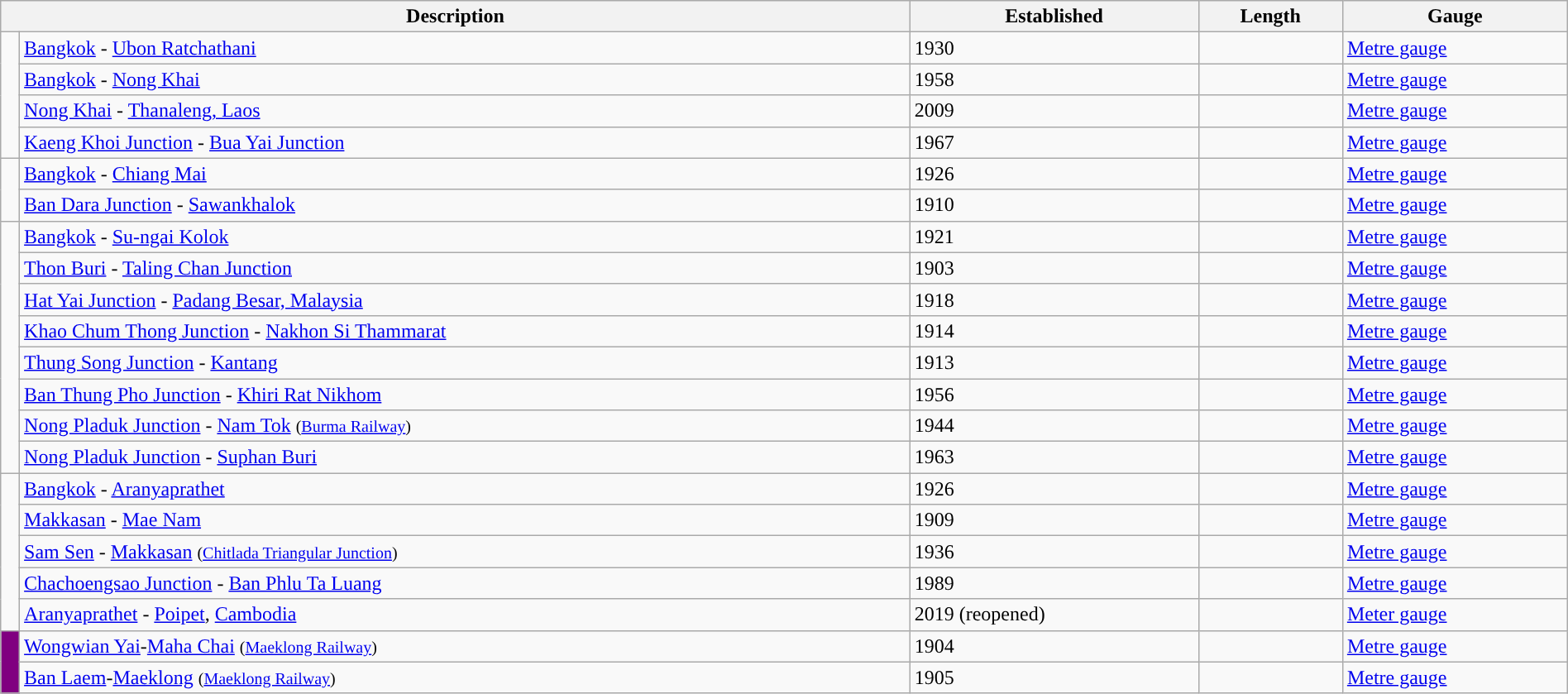<table width=100% class="wikitable">
<tr>
<th colspan="2">Description</th>
<th>Established</th>
<th>Length</th>
<th>Gauge</th>
</tr>
<tr>
<td rowspan=4 bgcolor=></td>
<td><a href='#'>Bangkok</a> - <a href='#'>Ubon Ratchathani</a></td>
<td>1930</td>
<td></td>
<td><a href='#'>Metre gauge</a></td>
</tr>
<tr>
<td><a href='#'>Bangkok</a> - <a href='#'>Nong Khai</a></td>
<td>1958</td>
<td></td>
<td><a href='#'>Metre gauge</a></td>
</tr>
<tr>
<td><a href='#'>Nong Khai</a> - <a href='#'>Thanaleng, Laos</a></td>
<td>2009</td>
<td></td>
<td><a href='#'>Metre gauge</a></td>
</tr>
<tr>
<td><a href='#'>Kaeng Khoi Junction</a> - <a href='#'>Bua Yai Junction</a></td>
<td>1967</td>
<td></td>
<td><a href='#'>Metre gauge</a></td>
</tr>
<tr>
<td rowspan=2 bgcolor=></td>
<td><a href='#'>Bangkok</a> - <a href='#'>Chiang Mai</a></td>
<td>1926</td>
<td></td>
<td><a href='#'>Metre gauge</a></td>
</tr>
<tr>
<td><a href='#'>Ban Dara Junction</a> - <a href='#'>Sawankhalok</a></td>
<td>1910</td>
<td></td>
<td><a href='#'>Metre gauge</a></td>
</tr>
<tr>
<td rowspan=8 bgcolor=></td>
<td><a href='#'>Bangkok</a> - <a href='#'>Su-ngai Kolok</a></td>
<td>1921</td>
<td></td>
<td><a href='#'>Metre gauge</a></td>
</tr>
<tr>
<td><a href='#'>Thon Buri</a> - <a href='#'>Taling Chan Junction</a></td>
<td>1903</td>
<td></td>
<td><a href='#'>Metre gauge</a></td>
</tr>
<tr>
<td><a href='#'>Hat Yai Junction</a> - <a href='#'>Padang Besar, Malaysia</a></td>
<td>1918</td>
<td></td>
<td><a href='#'>Metre gauge</a></td>
</tr>
<tr>
<td><a href='#'>Khao Chum Thong Junction</a> - <a href='#'>Nakhon Si Thammarat</a></td>
<td>1914</td>
<td></td>
<td><a href='#'>Metre gauge</a></td>
</tr>
<tr>
<td><a href='#'>Thung Song Junction</a> - <a href='#'>Kantang</a></td>
<td>1913</td>
<td></td>
<td><a href='#'>Metre gauge</a></td>
</tr>
<tr>
<td><a href='#'>Ban Thung Pho Junction</a> - <a href='#'>Khiri Rat Nikhom</a></td>
<td>1956</td>
<td></td>
<td><a href='#'>Metre gauge</a></td>
</tr>
<tr>
<td><a href='#'>Nong Pladuk Junction</a> - <a href='#'>Nam Tok</a> <small>(<a href='#'>Burma Railway</a>)</small></td>
<td>1944</td>
<td></td>
<td><a href='#'>Metre gauge</a></td>
</tr>
<tr>
<td><a href='#'>Nong Pladuk Junction</a> - <a href='#'>Suphan Buri</a></td>
<td>1963</td>
<td></td>
<td><a href='#'>Metre gauge</a></td>
</tr>
<tr>
<td rowspan="5"></td>
<td><a href='#'>Bangkok</a> - <a href='#'>Aranyaprathet</a></td>
<td>1926</td>
<td></td>
<td><a href='#'>Metre gauge</a></td>
</tr>
<tr>
<td><a href='#'>Makkasan</a> - <a href='#'>Mae Nam</a></td>
<td>1909</td>
<td></td>
<td><a href='#'>Metre gauge</a></td>
</tr>
<tr>
<td><a href='#'>Sam Sen</a> - <a href='#'>Makkasan</a> <small>(<a href='#'>Chitlada Triangular Junction</a>)</small></td>
<td>1936</td>
<td></td>
<td><a href='#'>Metre gauge</a></td>
</tr>
<tr>
<td><a href='#'>Chachoengsao Junction</a> - <a href='#'>Ban Phlu Ta Luang</a></td>
<td>1989</td>
<td></td>
<td><a href='#'>Metre gauge</a></td>
</tr>
<tr>
<td><a href='#'>Aranyaprathet</a> - <a href='#'>Poipet</a>, <a href='#'>Cambodia</a></td>
<td>2019 (reopened)</td>
<td></td>
<td><a href='#'>Meter gauge</a></td>
</tr>
<tr>
<td rowspan="2" bgcolor="purple"></td>
<td><a href='#'>Wongwian Yai</a>-<a href='#'>Maha Chai</a> <small>(<a href='#'>Maeklong Railway</a>)</small></td>
<td>1904</td>
<td></td>
<td><a href='#'>Metre gauge</a></td>
</tr>
<tr>
<td><a href='#'>Ban Laem</a>-<a href='#'>Maeklong</a> <small>(<a href='#'>Maeklong Railway</a>)</small></td>
<td>1905</td>
<td></td>
<td><a href='#'>Metre gauge</a></td>
</tr>
</table>
